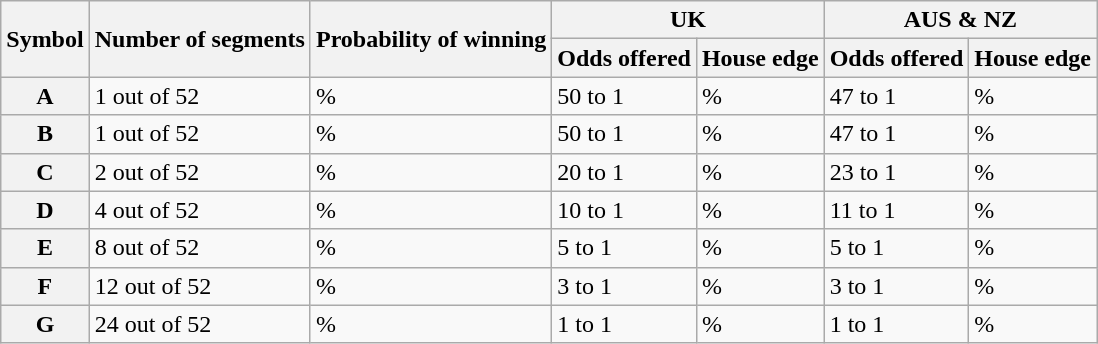<table class="wikitable" border="1">
<tr>
<th rowspan=2>Symbol</th>
<th rowspan=2>Number of segments</th>
<th rowspan=2>Probability of winning</th>
<th colspan=2>UK</th>
<th colspan=2>AUS & NZ</th>
</tr>
<tr>
<th>Odds offered</th>
<th>House edge</th>
<th>Odds offered</th>
<th>House edge</th>
</tr>
<tr>
<th>A</th>
<td>1 out of 52</td>
<td>%</td>
<td>50 to 1</td>
<td>%</td>
<td>47 to 1</td>
<td>%</td>
</tr>
<tr>
<th>B</th>
<td>1 out of 52</td>
<td>%</td>
<td>50 to 1</td>
<td>%</td>
<td>47 to 1</td>
<td>%</td>
</tr>
<tr>
<th>C</th>
<td>2 out of 52</td>
<td>%</td>
<td>20 to 1</td>
<td>%</td>
<td>23 to 1</td>
<td>%</td>
</tr>
<tr>
<th>D</th>
<td>4 out of 52</td>
<td>%</td>
<td>10 to 1</td>
<td>%</td>
<td>11 to 1</td>
<td>%</td>
</tr>
<tr>
<th>E</th>
<td>8 out of 52</td>
<td>%</td>
<td>5 to 1</td>
<td>%</td>
<td>5 to 1</td>
<td>%</td>
</tr>
<tr>
<th>F</th>
<td>12 out of 52</td>
<td>%</td>
<td>3 to 1</td>
<td>%</td>
<td>3 to 1</td>
<td>%</td>
</tr>
<tr>
<th>G</th>
<td>24 out of 52</td>
<td>%</td>
<td>1 to 1</td>
<td>%</td>
<td>1 to 1</td>
<td>%</td>
</tr>
</table>
